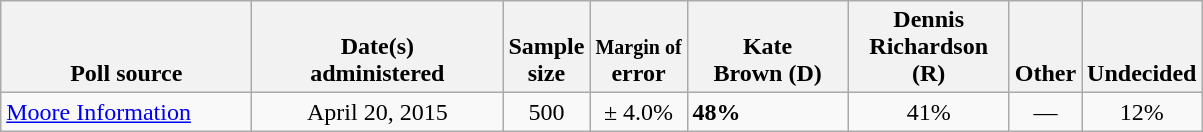<table class="wikitable">
<tr valign= bottom>
<th style="width:160px;">Poll source</th>
<th style="width:160px;">Date(s)<br>administered</th>
<th class=small>Sample<br>size</th>
<th><small>Margin of</small><br>error</th>
<th style="width:100px;">Kate<br>Brown (D)</th>
<th style="width:100px;">Dennis<br>Richardson (R)</th>
<th>Other</th>
<th>Undecided</th>
</tr>
<tr>
<td><a href='#'>Moore Information</a></td>
<td align=center>April 20, 2015</td>
<td align=center>500</td>
<td align=center>± 4.0%</td>
<td><strong>48%</strong></td>
<td align=center>41%</td>
<td align=center>—</td>
<td align=center>12%</td>
</tr>
</table>
